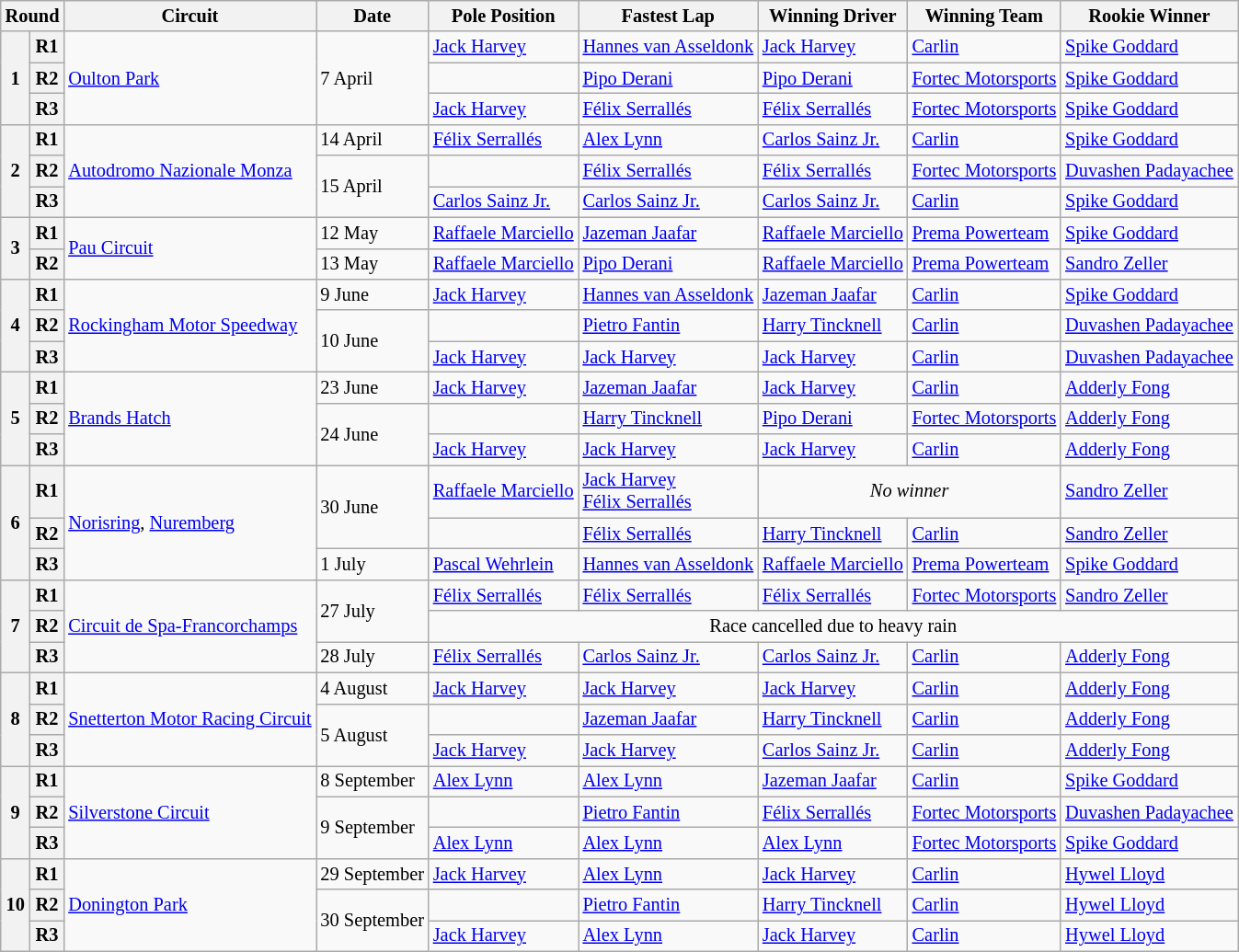<table class="wikitable" style="font-size: 85%">
<tr>
<th colspan=2>Round</th>
<th>Circuit</th>
<th>Date</th>
<th>Pole Position</th>
<th>Fastest Lap</th>
<th>Winning Driver</th>
<th>Winning Team</th>
<th>Rookie Winner</th>
</tr>
<tr>
<th rowspan=3>1</th>
<th>R1</th>
<td rowspan=3> <a href='#'>Oulton Park</a></td>
<td rowspan=3>7 April</td>
<td> <a href='#'>Jack Harvey</a></td>
<td nowrap> <a href='#'>Hannes van Asseldonk</a></td>
<td> <a href='#'>Jack Harvey</a></td>
<td> <a href='#'>Carlin</a></td>
<td> <a href='#'>Spike Goddard</a></td>
</tr>
<tr>
<th>R2</th>
<td></td>
<td> <a href='#'>Pipo Derani</a></td>
<td> <a href='#'>Pipo Derani</a></td>
<td> <a href='#'>Fortec Motorsports</a></td>
<td> <a href='#'>Spike Goddard</a></td>
</tr>
<tr>
<th>R3</th>
<td> <a href='#'>Jack Harvey</a></td>
<td nowrap> <a href='#'>Félix Serrallés</a></td>
<td nowrap> <a href='#'>Félix Serrallés</a></td>
<td> <a href='#'>Fortec Motorsports</a></td>
<td> <a href='#'>Spike Goddard</a></td>
</tr>
<tr>
<th rowspan=3>2</th>
<th>R1</th>
<td rowspan=3> <a href='#'>Autodromo Nazionale Monza</a></td>
<td>14 April</td>
<td nowrap> <a href='#'>Félix Serrallés</a></td>
<td> <a href='#'>Alex Lynn</a></td>
<td> <a href='#'>Carlos Sainz Jr.</a></td>
<td> <a href='#'>Carlin</a></td>
<td> <a href='#'>Spike Goddard</a></td>
</tr>
<tr>
<th>R2</th>
<td rowspan=2>15 April</td>
<td></td>
<td> <a href='#'>Félix Serrallés</a></td>
<td> <a href='#'>Félix Serrallés</a></td>
<td nowrap> <a href='#'>Fortec Motorsports</a></td>
<td nowrap> <a href='#'>Duvashen Padayachee</a></td>
</tr>
<tr>
<th>R3</th>
<td nowrap> <a href='#'>Carlos Sainz Jr.</a></td>
<td nowrap> <a href='#'>Carlos Sainz Jr.</a></td>
<td nowrap> <a href='#'>Carlos Sainz Jr.</a></td>
<td> <a href='#'>Carlin</a></td>
<td> <a href='#'>Spike Goddard</a></td>
</tr>
<tr>
<th rowspan=2>3</th>
<th>R1</th>
<td rowspan=2> <a href='#'>Pau Circuit</a></td>
<td>12 May</td>
<td nowrap> <a href='#'>Raffaele Marciello</a></td>
<td> <a href='#'>Jazeman Jaafar</a></td>
<td nowrap> <a href='#'>Raffaele Marciello</a></td>
<td> <a href='#'>Prema Powerteam</a></td>
<td> <a href='#'>Spike Goddard</a></td>
</tr>
<tr>
<th>R2</th>
<td>13 May</td>
<td> <a href='#'>Raffaele Marciello</a></td>
<td> <a href='#'>Pipo Derani</a></td>
<td> <a href='#'>Raffaele Marciello</a></td>
<td> <a href='#'>Prema Powerteam</a></td>
<td> <a href='#'>Sandro Zeller</a></td>
</tr>
<tr>
<th rowspan=3>4</th>
<th>R1</th>
<td rowspan=3> <a href='#'>Rockingham Motor Speedway</a></td>
<td>9 June</td>
<td> <a href='#'>Jack Harvey</a></td>
<td> <a href='#'>Hannes van Asseldonk</a></td>
<td> <a href='#'>Jazeman Jaafar</a></td>
<td> <a href='#'>Carlin</a></td>
<td> <a href='#'>Spike Goddard</a></td>
</tr>
<tr>
<th>R2</th>
<td rowspan=2>10 June</td>
<td></td>
<td> <a href='#'>Pietro Fantin</a></td>
<td> <a href='#'>Harry Tincknell</a></td>
<td> <a href='#'>Carlin</a></td>
<td> <a href='#'>Duvashen Padayachee</a></td>
</tr>
<tr>
<th>R3</th>
<td> <a href='#'>Jack Harvey</a></td>
<td> <a href='#'>Jack Harvey</a></td>
<td> <a href='#'>Jack Harvey</a></td>
<td> <a href='#'>Carlin</a></td>
<td> <a href='#'>Duvashen Padayachee</a></td>
</tr>
<tr>
<th rowspan=3>5</th>
<th>R1</th>
<td rowspan=3> <a href='#'>Brands Hatch</a></td>
<td>23 June</td>
<td> <a href='#'>Jack Harvey</a></td>
<td> <a href='#'>Jazeman Jaafar</a></td>
<td> <a href='#'>Jack Harvey</a></td>
<td> <a href='#'>Carlin</a></td>
<td> <a href='#'>Adderly Fong</a></td>
</tr>
<tr>
<th>R2</th>
<td rowspan=2>24 June</td>
<td></td>
<td> <a href='#'>Harry Tincknell</a></td>
<td> <a href='#'>Pipo Derani</a></td>
<td> <a href='#'>Fortec Motorsports</a></td>
<td> <a href='#'>Adderly Fong</a></td>
</tr>
<tr>
<th>R3</th>
<td> <a href='#'>Jack Harvey</a></td>
<td> <a href='#'>Jack Harvey</a></td>
<td> <a href='#'>Jack Harvey</a></td>
<td> <a href='#'>Carlin</a></td>
<td> <a href='#'>Adderly Fong</a></td>
</tr>
<tr>
<th rowspan=3>6</th>
<th>R1</th>
<td rowspan=3> <a href='#'>Norisring</a>, <a href='#'>Nuremberg</a></td>
<td rowspan=2>30 June</td>
<td> <a href='#'>Raffaele Marciello</a></td>
<td> <a href='#'>Jack Harvey</a><br> <a href='#'>Félix Serrallés</a></td>
<td colspan=2 align=center><em>No winner</em></td>
<td> <a href='#'>Sandro Zeller</a></td>
</tr>
<tr>
<th>R2</th>
<td></td>
<td> <a href='#'>Félix Serrallés</a></td>
<td> <a href='#'>Harry Tincknell</a></td>
<td> <a href='#'>Carlin</a></td>
<td> <a href='#'>Sandro Zeller</a></td>
</tr>
<tr>
<th>R3</th>
<td>1 July</td>
<td> <a href='#'>Pascal Wehrlein</a></td>
<td> <a href='#'>Hannes van Asseldonk</a></td>
<td> <a href='#'>Raffaele Marciello</a></td>
<td> <a href='#'>Prema Powerteam</a></td>
<td> <a href='#'>Spike Goddard</a></td>
</tr>
<tr>
<th rowspan=3>7</th>
<th>R1</th>
<td rowspan=3> <a href='#'>Circuit de Spa-Francorchamps</a></td>
<td rowspan=2>27 July</td>
<td> <a href='#'>Félix Serrallés</a></td>
<td> <a href='#'>Félix Serrallés</a></td>
<td> <a href='#'>Félix Serrallés</a></td>
<td> <a href='#'>Fortec Motorsports</a></td>
<td> <a href='#'>Sandro Zeller</a></td>
</tr>
<tr>
<th>R2</th>
<td colspan=5 align=center>Race cancelled due to heavy rain</td>
</tr>
<tr>
<th>R3</th>
<td>28 July</td>
<td> <a href='#'>Félix Serrallés</a></td>
<td> <a href='#'>Carlos Sainz Jr.</a></td>
<td> <a href='#'>Carlos Sainz Jr.</a></td>
<td> <a href='#'>Carlin</a></td>
<td> <a href='#'>Adderly Fong</a></td>
</tr>
<tr>
<th rowspan=3>8</th>
<th>R1</th>
<td rowspan=3 nowrap> <a href='#'>Snetterton Motor Racing Circuit</a></td>
<td>4 August</td>
<td> <a href='#'>Jack Harvey</a></td>
<td> <a href='#'>Jack Harvey</a></td>
<td> <a href='#'>Jack Harvey</a></td>
<td> <a href='#'>Carlin</a></td>
<td> <a href='#'>Adderly Fong</a></td>
</tr>
<tr>
<th>R2</th>
<td rowspan=2>5 August</td>
<td></td>
<td> <a href='#'>Jazeman Jaafar</a></td>
<td> <a href='#'>Harry Tincknell</a></td>
<td> <a href='#'>Carlin</a></td>
<td> <a href='#'>Adderly Fong</a></td>
</tr>
<tr>
<th>R3</th>
<td> <a href='#'>Jack Harvey</a></td>
<td> <a href='#'>Jack Harvey</a></td>
<td> <a href='#'>Carlos Sainz Jr.</a></td>
<td> <a href='#'>Carlin</a></td>
<td> <a href='#'>Adderly Fong</a></td>
</tr>
<tr>
<th rowspan=3>9</th>
<th>R1</th>
<td rowspan=3> <a href='#'>Silverstone Circuit</a></td>
<td>8 September</td>
<td> <a href='#'>Alex Lynn</a></td>
<td> <a href='#'>Alex Lynn</a></td>
<td> <a href='#'>Jazeman Jaafar</a></td>
<td> <a href='#'>Carlin</a></td>
<td> <a href='#'>Spike Goddard</a></td>
</tr>
<tr>
<th>R2</th>
<td rowspan=2>9 September</td>
<td></td>
<td> <a href='#'>Pietro Fantin</a></td>
<td> <a href='#'>Félix Serrallés</a></td>
<td> <a href='#'>Fortec Motorsports</a></td>
<td> <a href='#'>Duvashen Padayachee</a></td>
</tr>
<tr>
<th>R3</th>
<td> <a href='#'>Alex Lynn</a></td>
<td> <a href='#'>Alex Lynn</a></td>
<td> <a href='#'>Alex Lynn</a></td>
<td> <a href='#'>Fortec Motorsports</a></td>
<td> <a href='#'>Spike Goddard</a></td>
</tr>
<tr>
<th rowspan=3>10</th>
<th>R1</th>
<td rowspan=3> <a href='#'>Donington Park</a></td>
<td>29 September</td>
<td> <a href='#'>Jack Harvey</a></td>
<td> <a href='#'>Alex Lynn</a></td>
<td> <a href='#'>Jack Harvey</a></td>
<td> <a href='#'>Carlin</a></td>
<td> <a href='#'>Hywel Lloyd</a></td>
</tr>
<tr>
<th>R2</th>
<td rowspan=2 nowrap>30 September</td>
<td></td>
<td> <a href='#'>Pietro Fantin</a></td>
<td> <a href='#'>Harry Tincknell</a></td>
<td> <a href='#'>Carlin</a></td>
<td> <a href='#'>Hywel Lloyd</a></td>
</tr>
<tr>
<th>R3</th>
<td> <a href='#'>Jack Harvey</a></td>
<td> <a href='#'>Alex Lynn</a></td>
<td> <a href='#'>Jack Harvey</a></td>
<td> <a href='#'>Carlin</a></td>
<td> <a href='#'>Hywel Lloyd</a></td>
</tr>
</table>
